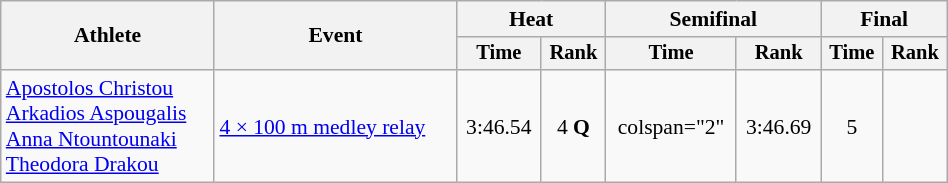<table class="wikitable" style="text-align:center; font-size:90%; width:50%;">
<tr>
<th rowspan="2">Athlete</th>
<th rowspan="2">Event</th>
<th colspan="2">Heat</th>
<th colspan="2">Semifinal</th>
<th colspan="2">Final</th>
</tr>
<tr style="font-size:95%">
<th>Time</th>
<th>Rank</th>
<th>Time</th>
<th>Rank</th>
<th>Time</th>
<th>Rank</th>
</tr>
<tr>
<td align=left><a href='#'>Apostolos Christou</a> <br><a href='#'>Arkadios Aspougalis</a><br><a href='#'>Anna Ntountounaki</a><br><a href='#'>Theodora Drakou</a></td>
<td align=left><a href='#'>4 × 100 m medley relay</a></td>
<td>3:46.54</td>
<td>4 <strong>Q</strong></td>
<td>colspan="2" </td>
<td>3:46.69</td>
<td>5</td>
</tr>
</table>
